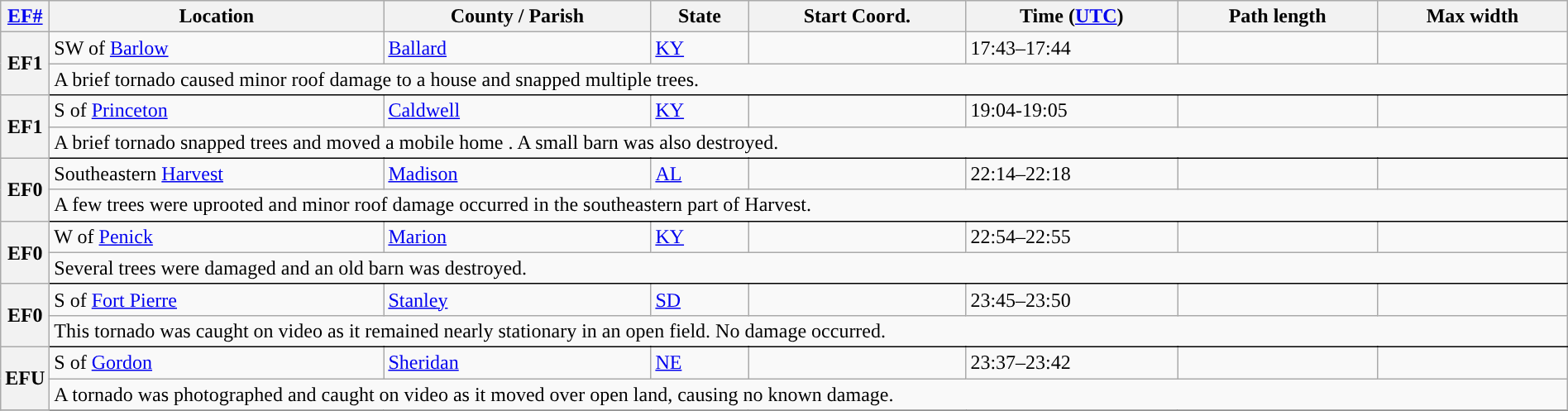<table class="wikitable sortable" style="width:100%;">
<tr>
<th scope="col" width="2%" align="center"><a href='#'>EF#</a></th>
<th scope="col" align="center" class="unsortable">Location</th>
<th scope="col" align="center" class="unsortable">County / Parish</th>
<th scope="col" align="center">State</th>
<th scope="col" align="center">Start Coord.</th>
<th scope="col" align="center">Time (<a href='#'>UTC</a>)</th>
<th scope="col" align="center">Path length</th>
<th scope="col" align="center">Max width</th>
</tr>
<tr>
<th scope="row" rowspan="2" style="background-color:#">EF1</th>
<td>SW of <a href='#'>Barlow</a></td>
<td><a href='#'>Ballard</a></td>
<td><a href='#'>KY</a></td>
<td></td>
<td>17:43–17:44</td>
<td></td>
<td></td>
</tr>
<tr class="expand-child">
<td colspan="8" style=" border-bottom: 1px solid black;">A brief tornado caused minor roof damage to a house and snapped multiple trees.</td>
</tr>
<tr>
<th scope="row" rowspan="2" style="background-color:#">EF1</th>
<td>S of <a href='#'>Princeton</a></td>
<td><a href='#'>Caldwell</a></td>
<td><a href='#'>KY</a></td>
<td></td>
<td>19:04-19:05</td>
<td></td>
<td></td>
</tr>
<tr class="expand-child">
<td colspan="8" style=" border-bottom: 1px solid black;">A brief tornado snapped trees and moved a mobile home . A small barn was also destroyed.</td>
</tr>
<tr>
<th scope="row" rowspan="2" style="background-color:#">EF0</th>
<td>Southeastern <a href='#'>Harvest</a></td>
<td><a href='#'>Madison</a></td>
<td><a href='#'>AL</a></td>
<td></td>
<td>22:14–22:18</td>
<td></td>
<td></td>
</tr>
<tr class="expand-child">
<td colspan="8" style=" border-bottom: 1px solid black;">A few trees were uprooted and minor roof damage occurred in the southeastern part of Harvest.</td>
</tr>
<tr>
<th scope="row" rowspan="2" style="background-color:#">EF0</th>
<td>W of <a href='#'>Penick</a></td>
<td><a href='#'>Marion</a></td>
<td><a href='#'>KY</a></td>
<td></td>
<td>22:54–22:55</td>
<td></td>
<td></td>
</tr>
<tr class="expand-child">
<td colspan="8" style=" border-bottom: 1px solid black;">Several trees were damaged and an old barn was destroyed.</td>
</tr>
<tr>
<th scope="row" rowspan="2" style="background-color:#">EF0</th>
<td>S of <a href='#'>Fort Pierre</a></td>
<td><a href='#'>Stanley</a></td>
<td><a href='#'>SD</a></td>
<td></td>
<td>23:45–23:50</td>
<td></td>
<td></td>
</tr>
<tr class="expand-child">
<td colspan="8" style=" border-bottom: 1px solid black;">This tornado was caught on video as it remained nearly stationary in an open field. No damage occurred.</td>
</tr>
<tr>
<th scope="row" rowspan="2" style="background-color:#">EFU</th>
<td>S of <a href='#'>Gordon</a></td>
<td><a href='#'>Sheridan</a></td>
<td><a href='#'>NE</a></td>
<td></td>
<td>23:37–23:42</td>
<td></td>
<td></td>
</tr>
<tr class="expand-child">
<td colspan="8" style=" border-bottom: 1px solid black;">A tornado was photographed and caught on video as it moved over open land, causing no known damage.</td>
</tr>
<tr>
</tr>
</table>
